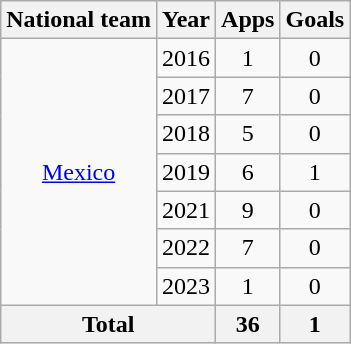<table class="wikitable" style="text-align:center">
<tr>
<th>National team</th>
<th>Year</th>
<th>Apps</th>
<th>Goals</th>
</tr>
<tr>
<td rowspan="7"><a href='#'>Mexico</a></td>
<td>2016</td>
<td>1</td>
<td>0</td>
</tr>
<tr>
<td>2017</td>
<td>7</td>
<td>0</td>
</tr>
<tr>
<td>2018</td>
<td>5</td>
<td>0</td>
</tr>
<tr>
<td>2019</td>
<td>6</td>
<td>1</td>
</tr>
<tr>
<td>2021</td>
<td>9</td>
<td>0</td>
</tr>
<tr>
<td>2022</td>
<td>7</td>
<td>0</td>
</tr>
<tr>
<td>2023</td>
<td>1</td>
<td>0</td>
</tr>
<tr>
<th colspan="2">Total</th>
<th>36</th>
<th>1</th>
</tr>
</table>
